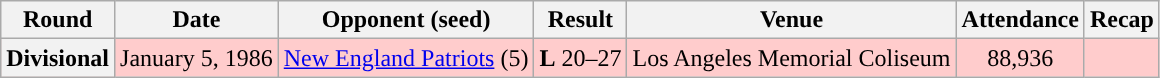<table class="wikitable" style="text-align:center">
<tr>
<th>Round</th>
<th>Date</th>
<th>Opponent (seed)</th>
<th>Result</th>
<th>Venue</th>
<th>Attendance</th>
<th>Recap</th>
</tr>
<tr style="background:#fcc">
<th>Divisional</th>
<td>January 5, 1986</td>
<td><a href='#'>New England Patriots</a> (5)</td>
<td><strong>L</strong> 20–27</td>
<td>Los Angeles Memorial Coliseum</td>
<td>88,936</td>
<td></td>
</tr>
</table>
